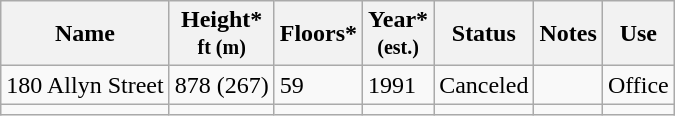<table class="wikitable">
<tr>
<th>Name</th>
<th>Height*<br><small>ft (m)</small></th>
<th>Floors*</th>
<th>Year*<br><small>(est.)</small></th>
<th>Status</th>
<th>Notes</th>
<th>Use</th>
</tr>
<tr>
<td>180 Allyn Street</td>
<td>878 (267)</td>
<td>59</td>
<td>1991</td>
<td>Canceled</td>
<td></td>
<td>Office</td>
</tr>
<tr>
<td></td>
<td></td>
<td></td>
<td></td>
<td></td>
<td></td>
</tr>
</table>
